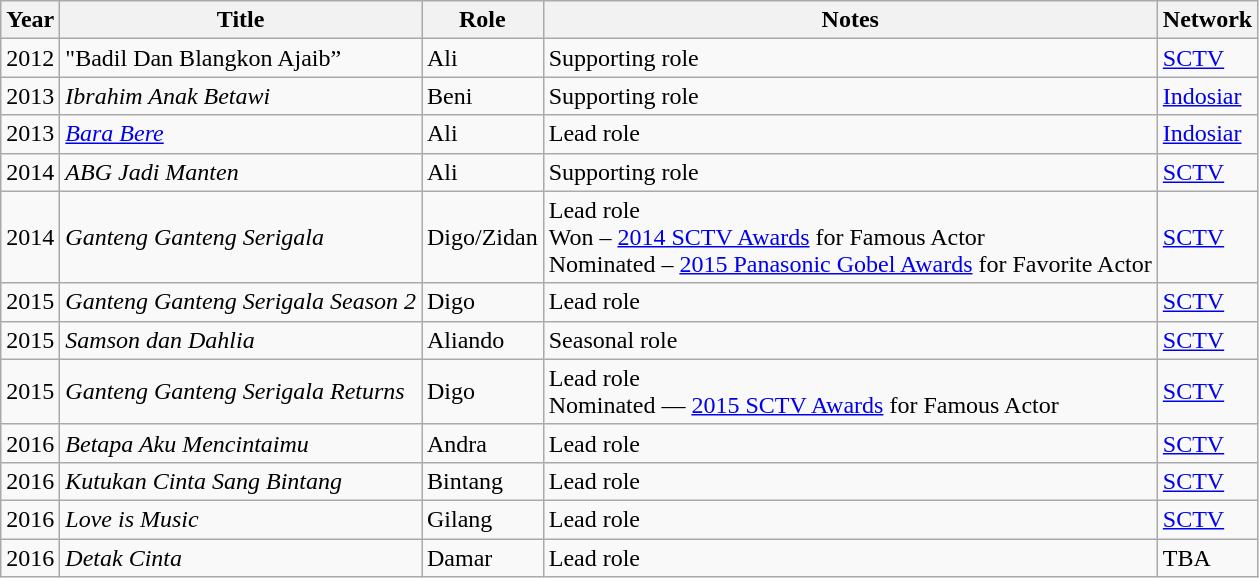<table class= "wikitable">
<tr>
<th>Year</th>
<th>Title</th>
<th>Role</th>
<th>Notes</th>
<th>Network</th>
</tr>
<tr>
<td>2012</td>
<td>"Badil Dan Blangkon Ajaib”</td>
<td>Ali</td>
<td>Supporting role</td>
<td><a href='#'>SCTV</a></td>
</tr>
<tr>
<td>2013</td>
<td><em>Ibrahim Anak Betawi</em></td>
<td>Beni</td>
<td>Supporting role</td>
<td><a href='#'>Indosiar</a></td>
</tr>
<tr>
<td>2013</td>
<td><em><a href='#'>Bara Bere</a></em></td>
<td>Ali</td>
<td>Lead role</td>
<td><a href='#'>Indosiar</a></td>
</tr>
<tr>
<td>2014</td>
<td><em>ABG Jadi Manten</em></td>
<td>Ali</td>
<td>Supporting role</td>
<td><a href='#'>SCTV</a></td>
</tr>
<tr>
<td>2014</td>
<td><em>Ganteng Ganteng Serigala</em></td>
<td>Digo/Zidan</td>
<td>Lead role<br>Won – <a href='#'>2014 SCTV Awards</a> for Famous Actor<br>Nominated – <a href='#'>2015 Panasonic Gobel Awards</a> for Favorite Actor</td>
<td><a href='#'>SCTV</a></td>
</tr>
<tr>
<td>2015</td>
<td><em>Ganteng Ganteng Serigala Season 2</em></td>
<td>Digo</td>
<td>Lead role</td>
<td><a href='#'>SCTV</a></td>
</tr>
<tr>
<td>2015</td>
<td><em>Samson dan Dahlia</em></td>
<td>Aliando</td>
<td>Seasonal role</td>
<td><a href='#'>SCTV</a></td>
</tr>
<tr>
<td>2015</td>
<td><em>Ganteng Ganteng Serigala Returns</em></td>
<td>Digo</td>
<td>Lead role<br>Nominated — <a href='#'>2015 SCTV Awards</a> for Famous Actor</td>
<td><a href='#'>SCTV</a></td>
</tr>
<tr>
<td>2016</td>
<td><em>Betapa Aku Mencintaimu</em></td>
<td>Andra</td>
<td>Lead role</td>
<td><a href='#'>SCTV</a></td>
</tr>
<tr>
<td>2016</td>
<td><em>Kutukan Cinta Sang Bintang</em></td>
<td>Bintang</td>
<td>Lead role</td>
<td><a href='#'>SCTV</a></td>
</tr>
<tr>
<td>2016</td>
<td><em>Love is Music</em></td>
<td>Gilang</td>
<td>Lead role</td>
<td><a href='#'>SCTV</a></td>
</tr>
<tr>
<td>2016</td>
<td><em>Detak Cinta</em></td>
<td>Damar</td>
<td>Lead role</td>
<td>TBA</td>
</tr>
</table>
